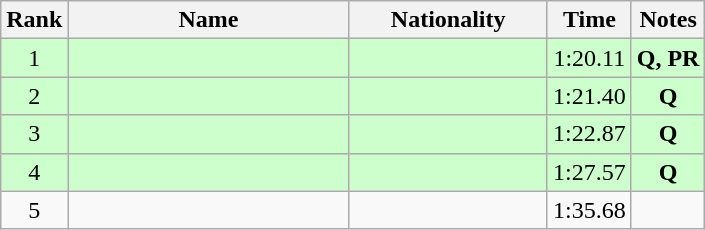<table class="wikitable sortable" style="text-align:center">
<tr>
<th>Rank</th>
<th style="width:180px">Name</th>
<th style="width:125px">Nationality</th>
<th>Time</th>
<th>Notes</th>
</tr>
<tr style="background:#cfc;">
<td>1</td>
<td style="text-align:left;"></td>
<td style="text-align:left;"></td>
<td>1:20.11</td>
<td><strong>Q, PR</strong></td>
</tr>
<tr style="background:#cfc;">
<td>2</td>
<td style="text-align:left;"></td>
<td style="text-align:left;"></td>
<td>1:21.40</td>
<td><strong>Q</strong></td>
</tr>
<tr style="background:#cfc;">
<td>3</td>
<td style="text-align:left;"></td>
<td style="text-align:left;"></td>
<td>1:22.87</td>
<td><strong>Q</strong></td>
</tr>
<tr style="background:#cfc;">
<td>4</td>
<td style="text-align:left;"></td>
<td style="text-align:left;"></td>
<td>1:27.57</td>
<td><strong>Q</strong></td>
</tr>
<tr>
<td>5</td>
<td style="text-align:left;"></td>
<td style="text-align:left;"></td>
<td>1:35.68</td>
<td></td>
</tr>
</table>
